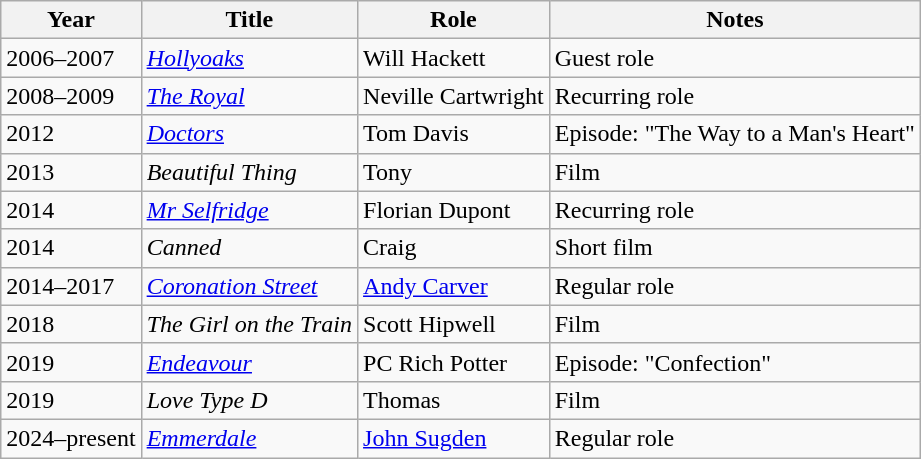<table class="wikitable">
<tr>
<th>Year</th>
<th>Title</th>
<th>Role</th>
<th>Notes</th>
</tr>
<tr>
<td>2006–2007</td>
<td><em><a href='#'>Hollyoaks</a></em></td>
<td>Will Hackett</td>
<td>Guest role</td>
</tr>
<tr>
<td>2008–2009</td>
<td><em><a href='#'>The Royal</a></em></td>
<td>Neville Cartwright</td>
<td>Recurring role</td>
</tr>
<tr>
<td>2012</td>
<td><em><a href='#'>Doctors</a></em></td>
<td>Tom Davis</td>
<td>Episode: "The Way to a Man's Heart"</td>
</tr>
<tr>
<td>2013</td>
<td><em>Beautiful Thing</em></td>
<td>Tony</td>
<td>Film</td>
</tr>
<tr>
<td>2014</td>
<td><em><a href='#'>Mr Selfridge</a></em></td>
<td>Florian Dupont</td>
<td>Recurring role</td>
</tr>
<tr>
<td>2014</td>
<td><em>Canned</em></td>
<td>Craig</td>
<td>Short film</td>
</tr>
<tr>
<td>2014–2017</td>
<td><em><a href='#'>Coronation Street</a></em></td>
<td><a href='#'>Andy Carver</a></td>
<td>Regular role</td>
</tr>
<tr>
<td>2018</td>
<td><em>The Girl on the Train</em></td>
<td>Scott Hipwell</td>
<td>Film</td>
</tr>
<tr>
<td>2019</td>
<td><em><a href='#'>Endeavour</a></em></td>
<td>PC Rich Potter</td>
<td>Episode: "Confection"</td>
</tr>
<tr>
<td>2019</td>
<td><em>Love Type D</em></td>
<td>Thomas</td>
<td>Film</td>
</tr>
<tr>
<td>2024–present</td>
<td><em><a href='#'>Emmerdale</a></em></td>
<td><a href='#'>John Sugden</a></td>
<td>Regular role</td>
</tr>
</table>
